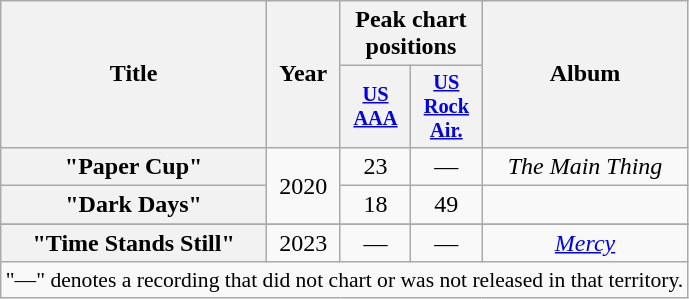<table class="wikitable plainrowheaders" style="text-align:center;">
<tr>
<th scope="col" rowspan="2">Title</th>
<th scope="col" rowspan="2">Year</th>
<th scope="col" colspan="2">Peak chart positions</th>
<th scope="col" rowspan="2">Album</th>
</tr>
<tr>
<th scope="col" style="width:3em;font-size:85%;"><a href='#'>US<br>AAA</a><br></th>
<th scope="col" style="width:3em;font-size:85%;"><a href='#'>US<br>Rock<br>Air.</a><br></th>
</tr>
<tr>
<th scope="row">"Paper Cup"<br></th>
<td rowspan="2">2020</td>
<td>23</td>
<td>—</td>
<td><em>The Main Thing</em></td>
</tr>
<tr>
<th scope="row">"Dark Days"<br></th>
<td>18</td>
<td>49</td>
<td></td>
</tr>
<tr>
</tr>
<tr>
<th scope="row">"Time Stands Still"<br></th>
<td>2023</td>
<td>—</td>
<td>—</td>
<td><em><a href='#'>Mercy</a></em></td>
</tr>
<tr>
<td colspan="15" style="font-size:90%">"—" denotes a recording that did not chart or was not released in that territory.</td>
</tr>
</table>
